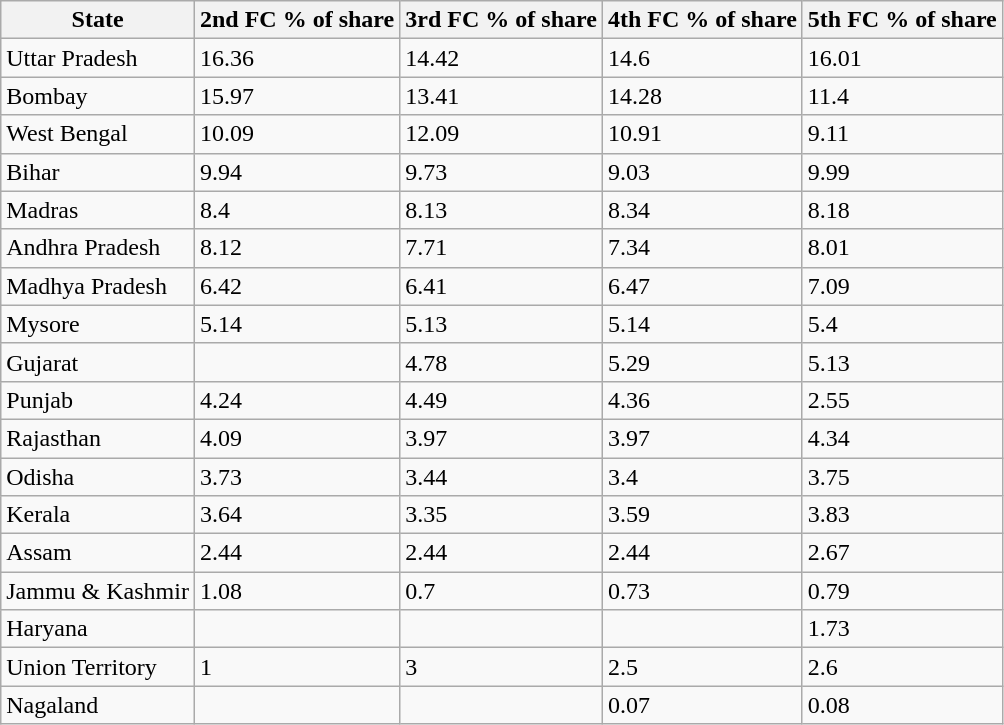<table class="wikitable sortable">
<tr>
<th>State</th>
<th>2nd FC % of share</th>
<th>3rd FC % of share</th>
<th>4th FC % of share</th>
<th>5th FC % of share</th>
</tr>
<tr>
<td>Uttar Pradesh</td>
<td>16.36</td>
<td>14.42</td>
<td>14.6</td>
<td>16.01</td>
</tr>
<tr>
<td>Bombay</td>
<td>15.97</td>
<td>13.41</td>
<td>14.28</td>
<td>11.4</td>
</tr>
<tr>
<td>West Bengal</td>
<td>10.09</td>
<td>12.09</td>
<td>10.91</td>
<td>9.11</td>
</tr>
<tr>
<td>Bihar</td>
<td>9.94</td>
<td>9.73</td>
<td>9.03</td>
<td>9.99</td>
</tr>
<tr>
<td>Madras</td>
<td>8.4</td>
<td>8.13</td>
<td>8.34</td>
<td>8.18</td>
</tr>
<tr>
<td>Andhra Pradesh</td>
<td>8.12</td>
<td>7.71</td>
<td>7.34</td>
<td>8.01</td>
</tr>
<tr>
<td>Madhya Pradesh</td>
<td>6.42</td>
<td>6.41</td>
<td>6.47</td>
<td>7.09</td>
</tr>
<tr>
<td>Mysore</td>
<td>5.14</td>
<td>5.13</td>
<td>5.14</td>
<td>5.4</td>
</tr>
<tr>
<td>Gujarat</td>
<td></td>
<td>4.78</td>
<td>5.29</td>
<td>5.13</td>
</tr>
<tr>
<td>Punjab</td>
<td>4.24</td>
<td>4.49</td>
<td>4.36</td>
<td>2.55</td>
</tr>
<tr>
<td>Rajasthan</td>
<td>4.09</td>
<td>3.97</td>
<td>3.97</td>
<td>4.34</td>
</tr>
<tr>
<td>Odisha</td>
<td>3.73</td>
<td>3.44</td>
<td>3.4</td>
<td>3.75</td>
</tr>
<tr>
<td>Kerala</td>
<td>3.64</td>
<td>3.35</td>
<td>3.59</td>
<td>3.83</td>
</tr>
<tr>
<td>Assam</td>
<td>2.44</td>
<td>2.44</td>
<td>2.44</td>
<td>2.67</td>
</tr>
<tr>
<td>Jammu & Kashmir</td>
<td>1.08</td>
<td>0.7</td>
<td>0.73</td>
<td>0.79</td>
</tr>
<tr>
<td>Haryana</td>
<td></td>
<td></td>
<td></td>
<td>1.73</td>
</tr>
<tr>
<td>Union Territory</td>
<td>1</td>
<td>3</td>
<td>2.5</td>
<td>2.6</td>
</tr>
<tr>
<td>Nagaland</td>
<td></td>
<td></td>
<td>0.07</td>
<td>0.08</td>
</tr>
</table>
